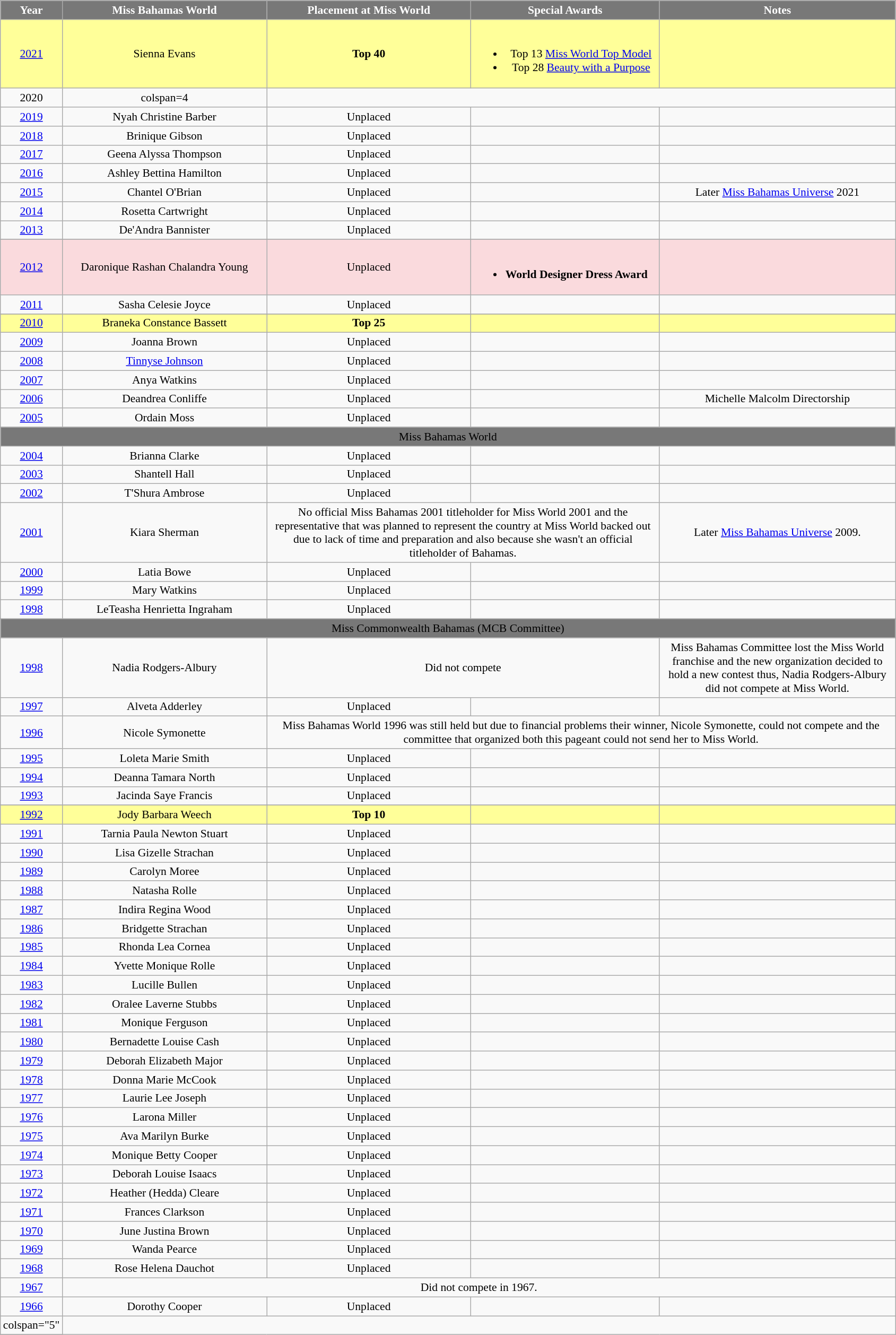<table class="wikitable" style="font-size: 90%; text-align:center">
<tr>
<th width="60" style="background-color:#787878;color:#FFFFFF;">Year</th>
<th width="250" style="background-color:#787878;color:#FFFFFF;">Miss Bahamas World</th>
<th width="250" style="background-color:#787878;color:#FFFFFF;">Placement at Miss World</th>
<th width="230" style="background-color:#787878;color:#FFFFFF;">Special Awards</th>
<th width="290" style="background-color:#787878;color:#FFFFFF;">Notes</th>
</tr>
<tr style="background-color:#FFFF99; ">
<td><a href='#'>2021</a></td>
<td>Sienna Evans</td>
<td><strong>Top 40</strong></td>
<td><br><ul><li>Top 13 <a href='#'>Miss World Top Model</a></li><li>Top 28 <a href='#'>Beauty with a Purpose</a></li></ul></td>
<td></td>
</tr>
<tr>
<td>2020</td>
<td>colspan=4 </td>
</tr>
<tr>
<td><a href='#'>2019</a></td>
<td>Nyah Christine Barber</td>
<td>Unplaced</td>
<td></td>
<td></td>
</tr>
<tr>
<td><a href='#'>2018</a></td>
<td>Brinique Gibson</td>
<td>Unplaced</td>
<td></td>
<td></td>
</tr>
<tr>
<td><a href='#'>2017</a></td>
<td>Geena Alyssa Thompson</td>
<td>Unplaced</td>
<td></td>
<td></td>
</tr>
<tr>
<td><a href='#'>2016</a></td>
<td>Ashley Bettina Hamilton</td>
<td>Unplaced</td>
<td></td>
<td></td>
</tr>
<tr>
<td><a href='#'>2015</a></td>
<td>Chantel O'Brian</td>
<td>Unplaced</td>
<td></td>
<td>Later <a href='#'>Miss Bahamas Universe</a> 2021</td>
</tr>
<tr>
<td><a href='#'>2014</a></td>
<td>Rosetta Cartwright</td>
<td>Unplaced</td>
<td></td>
<td></td>
</tr>
<tr>
<td><a href='#'>2013</a></td>
<td>De'Andra Bannister</td>
<td>Unplaced</td>
<td></td>
<td></td>
</tr>
<tr>
</tr>
<tr style="background-color:#FADADD; ">
<td><a href='#'>2012</a></td>
<td>Daronique Rashan Chalandra Young</td>
<td>Unplaced</td>
<td align="left"><br><ul><li><strong>World Designer Dress Award</strong></li></ul></td>
<td></td>
</tr>
<tr>
<td><a href='#'>2011</a></td>
<td>Sasha Celesie Joyce</td>
<td>Unplaced</td>
<td></td>
<td></td>
</tr>
<tr>
</tr>
<tr style="background-color:#FFFF99; ">
<td><a href='#'>2010</a></td>
<td>Braneka Constance Bassett</td>
<td><strong>Top 25</strong></td>
<td></td>
<td></td>
</tr>
<tr>
<td><a href='#'>2009</a></td>
<td>Joanna Brown</td>
<td>Unplaced</td>
<td></td>
<td></td>
</tr>
<tr>
<td><a href='#'>2008</a></td>
<td><a href='#'>Tinnyse Johnson</a></td>
<td>Unplaced</td>
<td></td>
<td></td>
</tr>
<tr>
<td><a href='#'>2007</a></td>
<td>Anya Watkins</td>
<td>Unplaced</td>
<td></td>
<td></td>
</tr>
<tr>
<td><a href='#'>2006</a></td>
<td>Deandrea Conliffe</td>
<td>Unplaced</td>
<td></td>
<td>Michelle Malcolm Directorship</td>
</tr>
<tr>
<td><a href='#'>2005</a></td>
<td>Ordain Moss</td>
<td>Unplaced</td>
<td></td>
<td></td>
</tr>
<tr>
</tr>
<tr bgcolor="#787878" align="center">
<td colspan="5"><span>Miss Bahamas World</span></td>
</tr>
<tr>
<td><a href='#'>2004</a></td>
<td>Brianna Clarke</td>
<td>Unplaced</td>
<td></td>
<td></td>
</tr>
<tr>
<td><a href='#'>2003</a></td>
<td>Shantell Hall</td>
<td>Unplaced</td>
<td></td>
<td></td>
</tr>
<tr>
<td><a href='#'>2002</a></td>
<td>T'Shura Ambrose</td>
<td>Unplaced</td>
<td></td>
<td></td>
</tr>
<tr>
<td><a href='#'>2001</a></td>
<td>Kiara Sherman</td>
<td colspan="2" align=center>No official Miss Bahamas 2001 titleholder for Miss World 2001 and the representative that was planned to represent the country at Miss World backed out due to lack of time and preparation and also because she wasn't an official titleholder of Bahamas.</td>
<td>Later <a href='#'>Miss Bahamas Universe</a> 2009.</td>
</tr>
<tr>
<td><a href='#'>2000</a></td>
<td>Latia Bowe</td>
<td>Unplaced</td>
<td></td>
<td></td>
</tr>
<tr>
<td><a href='#'>1999</a></td>
<td>Mary Watkins</td>
<td>Unplaced</td>
<td></td>
<td></td>
</tr>
<tr>
<td><a href='#'>1998</a></td>
<td>LeTeasha Henrietta Ingraham</td>
<td>Unplaced</td>
<td></td>
<td></td>
</tr>
<tr>
</tr>
<tr bgcolor="#787878" align="center">
<td colspan="5"><span>Miss Commonwealth Bahamas (MCB Committee)</span></td>
</tr>
<tr>
<td><a href='#'>1998</a></td>
<td>Nadia Rodgers-Albury</td>
<td colspan="2" align=center>Did not compete</td>
<td>Miss Bahamas Committee lost the Miss World franchise and the new organization decided to hold a new contest thus, Nadia Rodgers-Albury did not compete at Miss World.</td>
</tr>
<tr>
<td><a href='#'>1997</a></td>
<td>Alveta Adderley</td>
<td>Unplaced</td>
<td></td>
<td></td>
</tr>
<tr>
<td><a href='#'>1996</a></td>
<td>Nicole Symonette</td>
<td colspan="3" align=center>Miss Bahamas World 1996 was still held but due to financial problems their winner, Nicole Symonette, could not compete and the committee that organized both this pageant could not send her to Miss World.</td>
</tr>
<tr>
<td><a href='#'>1995</a></td>
<td>Loleta Marie Smith</td>
<td>Unplaced</td>
<td></td>
<td></td>
</tr>
<tr>
<td><a href='#'>1994</a></td>
<td>Deanna Tamara North</td>
<td>Unplaced</td>
<td></td>
<td></td>
</tr>
<tr>
<td><a href='#'>1993</a></td>
<td>Jacinda Saye Francis</td>
<td>Unplaced</td>
<td></td>
<td></td>
</tr>
<tr>
</tr>
<tr style="background-color:#FFFF99; ">
<td><a href='#'>1992</a></td>
<td>Jody Barbara Weech</td>
<td><strong>Top 10</strong></td>
<td></td>
<td></td>
</tr>
<tr>
<td><a href='#'>1991</a></td>
<td>Tarnia Paula Newton Stuart</td>
<td>Unplaced</td>
<td></td>
<td></td>
</tr>
<tr>
<td><a href='#'>1990</a></td>
<td>Lisa Gizelle Strachan</td>
<td>Unplaced</td>
<td></td>
<td></td>
</tr>
<tr>
<td><a href='#'>1989</a></td>
<td>Carolyn Moree</td>
<td>Unplaced</td>
<td></td>
<td></td>
</tr>
<tr>
<td><a href='#'>1988</a></td>
<td>Natasha Rolle</td>
<td>Unplaced</td>
<td></td>
<td></td>
</tr>
<tr>
<td><a href='#'>1987</a></td>
<td>Indira Regina Wood</td>
<td>Unplaced</td>
<td></td>
<td></td>
</tr>
<tr>
<td><a href='#'>1986</a></td>
<td>Bridgette Strachan</td>
<td>Unplaced</td>
<td></td>
<td></td>
</tr>
<tr>
<td><a href='#'>1985</a></td>
<td>Rhonda Lea Cornea</td>
<td>Unplaced</td>
<td></td>
<td></td>
</tr>
<tr>
<td><a href='#'>1984</a></td>
<td>Yvette Monique Rolle</td>
<td>Unplaced</td>
<td></td>
<td></td>
</tr>
<tr>
<td><a href='#'>1983</a></td>
<td>Lucille Bullen</td>
<td>Unplaced</td>
<td></td>
<td></td>
</tr>
<tr>
<td><a href='#'>1982</a></td>
<td>Oralee Laverne Stubbs</td>
<td>Unplaced</td>
<td></td>
<td></td>
</tr>
<tr>
<td><a href='#'>1981</a></td>
<td>Monique Ferguson</td>
<td>Unplaced</td>
<td></td>
<td></td>
</tr>
<tr>
<td><a href='#'>1980</a></td>
<td>Bernadette Louise Cash</td>
<td>Unplaced</td>
<td></td>
<td></td>
</tr>
<tr>
<td><a href='#'>1979</a></td>
<td>Deborah Elizabeth Major</td>
<td>Unplaced</td>
<td></td>
<td></td>
</tr>
<tr>
<td><a href='#'>1978</a></td>
<td>Donna Marie McCook</td>
<td>Unplaced</td>
<td></td>
<td></td>
</tr>
<tr>
<td><a href='#'>1977</a></td>
<td>Laurie Lee Joseph</td>
<td>Unplaced</td>
<td></td>
<td></td>
</tr>
<tr>
<td><a href='#'>1976</a></td>
<td>Larona Miller</td>
<td>Unplaced</td>
<td></td>
<td></td>
</tr>
<tr>
<td><a href='#'>1975</a></td>
<td>Ava Marilyn Burke</td>
<td>Unplaced</td>
<td></td>
<td></td>
</tr>
<tr>
<td><a href='#'>1974</a></td>
<td>Monique Betty Cooper</td>
<td>Unplaced</td>
<td></td>
<td></td>
</tr>
<tr>
<td><a href='#'>1973</a></td>
<td>Deborah Louise Isaacs</td>
<td>Unplaced</td>
<td></td>
<td></td>
</tr>
<tr>
<td><a href='#'>1972</a></td>
<td>Heather (Hedda) Cleare</td>
<td>Unplaced</td>
<td></td>
<td></td>
</tr>
<tr>
<td><a href='#'>1971</a></td>
<td>Frances Clarkson</td>
<td>Unplaced</td>
<td></td>
<td></td>
</tr>
<tr>
<td><a href='#'>1970</a></td>
<td>June Justina Brown</td>
<td>Unplaced</td>
<td></td>
<td></td>
</tr>
<tr>
<td><a href='#'>1969</a></td>
<td>Wanda Pearce</td>
<td>Unplaced</td>
<td></td>
<td></td>
</tr>
<tr>
<td><a href='#'>1968</a></td>
<td>Rose Helena Dauchot</td>
<td>Unplaced</td>
<td></td>
<td></td>
</tr>
<tr>
<td><a href='#'>1967</a></td>
<td colspan="4" align=center>Did not compete in 1967.</td>
</tr>
<tr>
<td><a href='#'>1966</a></td>
<td>Dorothy Cooper</td>
<td>Unplaced</td>
<td></td>
<td></td>
</tr>
<tr>
<td>colspan="5" </td>
</tr>
<tr>
</tr>
</table>
